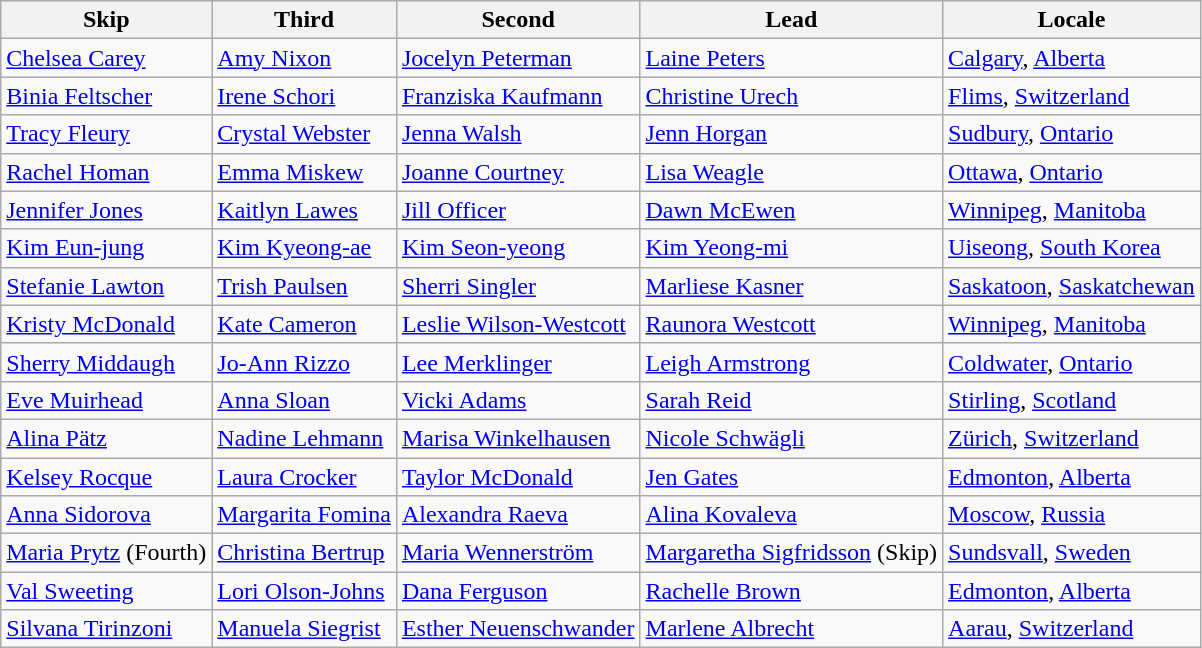<table class=wikitable>
<tr>
<th scope="col">Skip</th>
<th scope="col">Third</th>
<th scope="col">Second</th>
<th scope="col">Lead</th>
<th scope="col">Locale</th>
</tr>
<tr>
<td><a href='#'>Chelsea Carey</a></td>
<td><a href='#'>Amy Nixon</a></td>
<td><a href='#'>Jocelyn Peterman</a></td>
<td><a href='#'>Laine Peters</a></td>
<td> <a href='#'>Calgary</a>, <a href='#'>Alberta</a></td>
</tr>
<tr>
<td><a href='#'>Binia Feltscher</a></td>
<td><a href='#'>Irene Schori</a></td>
<td><a href='#'>Franziska Kaufmann</a></td>
<td><a href='#'>Christine Urech</a></td>
<td> <a href='#'>Flims</a>, <a href='#'>Switzerland</a></td>
</tr>
<tr>
<td><a href='#'>Tracy Fleury</a></td>
<td><a href='#'>Crystal Webster</a></td>
<td><a href='#'>Jenna Walsh</a></td>
<td><a href='#'>Jenn Horgan</a></td>
<td> <a href='#'>Sudbury</a>, <a href='#'>Ontario</a></td>
</tr>
<tr>
<td><a href='#'>Rachel Homan</a></td>
<td><a href='#'>Emma Miskew</a></td>
<td><a href='#'>Joanne Courtney</a></td>
<td><a href='#'>Lisa Weagle</a></td>
<td> <a href='#'>Ottawa</a>, <a href='#'>Ontario</a></td>
</tr>
<tr>
<td><a href='#'>Jennifer Jones</a></td>
<td><a href='#'>Kaitlyn Lawes</a></td>
<td><a href='#'>Jill Officer</a></td>
<td><a href='#'>Dawn McEwen</a></td>
<td> <a href='#'>Winnipeg</a>, <a href='#'>Manitoba</a></td>
</tr>
<tr>
<td><a href='#'>Kim Eun-jung</a></td>
<td><a href='#'>Kim Kyeong-ae</a></td>
<td><a href='#'>Kim Seon-yeong</a></td>
<td><a href='#'>Kim Yeong-mi</a></td>
<td> <a href='#'>Uiseong</a>, <a href='#'>South Korea</a></td>
</tr>
<tr>
<td><a href='#'>Stefanie Lawton</a></td>
<td><a href='#'>Trish Paulsen</a></td>
<td><a href='#'>Sherri Singler</a></td>
<td><a href='#'>Marliese Kasner</a></td>
<td> <a href='#'>Saskatoon</a>, <a href='#'>Saskatchewan</a></td>
</tr>
<tr>
<td><a href='#'>Kristy McDonald</a></td>
<td><a href='#'>Kate Cameron</a></td>
<td><a href='#'>Leslie Wilson-Westcott</a></td>
<td><a href='#'>Raunora Westcott</a></td>
<td> <a href='#'>Winnipeg</a>, <a href='#'>Manitoba</a></td>
</tr>
<tr>
<td><a href='#'>Sherry Middaugh</a></td>
<td><a href='#'>Jo-Ann Rizzo</a></td>
<td><a href='#'>Lee Merklinger</a></td>
<td><a href='#'>Leigh Armstrong</a></td>
<td> <a href='#'>Coldwater</a>, <a href='#'>Ontario</a></td>
</tr>
<tr>
<td><a href='#'>Eve Muirhead</a></td>
<td><a href='#'>Anna Sloan</a></td>
<td><a href='#'>Vicki Adams</a></td>
<td><a href='#'>Sarah Reid</a></td>
<td> <a href='#'>Stirling</a>, <a href='#'>Scotland</a></td>
</tr>
<tr>
<td><a href='#'>Alina Pätz</a></td>
<td><a href='#'>Nadine Lehmann</a></td>
<td><a href='#'>Marisa Winkelhausen</a></td>
<td><a href='#'>Nicole Schwägli</a></td>
<td> <a href='#'>Zürich</a>, <a href='#'>Switzerland</a></td>
</tr>
<tr>
<td><a href='#'>Kelsey Rocque</a></td>
<td><a href='#'>Laura Crocker</a></td>
<td><a href='#'>Taylor McDonald</a></td>
<td><a href='#'>Jen Gates</a></td>
<td> <a href='#'>Edmonton</a>, <a href='#'>Alberta</a></td>
</tr>
<tr>
<td><a href='#'>Anna Sidorova</a></td>
<td><a href='#'>Margarita Fomina</a></td>
<td><a href='#'>Alexandra Raeva</a></td>
<td><a href='#'>Alina Kovaleva</a></td>
<td> <a href='#'>Moscow</a>, <a href='#'>Russia</a></td>
</tr>
<tr>
<td><a href='#'>Maria Prytz</a> (Fourth)</td>
<td><a href='#'>Christina Bertrup</a></td>
<td><a href='#'>Maria Wennerström</a></td>
<td><a href='#'>Margaretha Sigfridsson</a> (Skip)</td>
<td> <a href='#'>Sundsvall</a>, <a href='#'>Sweden</a></td>
</tr>
<tr>
<td><a href='#'>Val Sweeting</a></td>
<td><a href='#'>Lori Olson-Johns</a></td>
<td><a href='#'>Dana Ferguson</a></td>
<td><a href='#'>Rachelle Brown</a></td>
<td> <a href='#'>Edmonton</a>, <a href='#'>Alberta</a></td>
</tr>
<tr>
<td><a href='#'>Silvana Tirinzoni</a></td>
<td><a href='#'>Manuela Siegrist</a></td>
<td><a href='#'>Esther Neuenschwander</a></td>
<td><a href='#'>Marlene Albrecht</a></td>
<td> <a href='#'>Aarau</a>, <a href='#'>Switzerland</a></td>
</tr>
</table>
